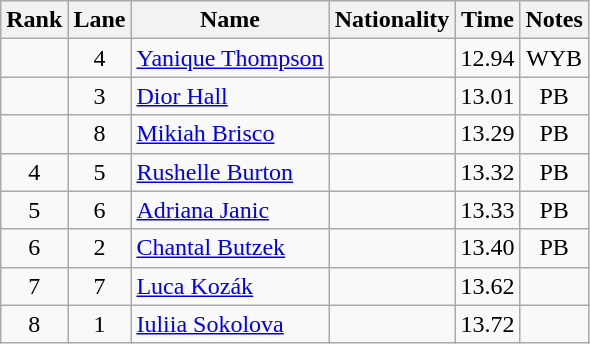<table class="wikitable sortable" style="text-align:center">
<tr>
<th>Rank</th>
<th>Lane</th>
<th>Name</th>
<th>Nationality</th>
<th>Time</th>
<th>Notes</th>
</tr>
<tr>
<td></td>
<td>4</td>
<td align=left><a href='#'>Yanique Thompson</a></td>
<td align=left></td>
<td>12.94</td>
<td>WYB</td>
</tr>
<tr>
<td></td>
<td>3</td>
<td align=left><a href='#'>Dior Hall</a></td>
<td align=left></td>
<td>13.01</td>
<td>PB</td>
</tr>
<tr>
<td></td>
<td>8</td>
<td align=left><a href='#'>Mikiah Brisco</a></td>
<td align=left></td>
<td>13.29</td>
<td>PB</td>
</tr>
<tr>
<td>4</td>
<td>5</td>
<td align=left><a href='#'>Rushelle Burton</a></td>
<td align=left></td>
<td>13.32</td>
<td>PB</td>
</tr>
<tr>
<td>5</td>
<td>6</td>
<td align=left><a href='#'>Adriana Janic</a></td>
<td align=left></td>
<td>13.33</td>
<td>PB</td>
</tr>
<tr>
<td>6</td>
<td>2</td>
<td align=left><a href='#'>Chantal Butzek</a></td>
<td align=left></td>
<td>13.40</td>
<td>PB</td>
</tr>
<tr>
<td>7</td>
<td>7</td>
<td align=left><a href='#'>Luca Kozák</a></td>
<td align=left></td>
<td>13.62</td>
<td></td>
</tr>
<tr>
<td>8</td>
<td>1</td>
<td align=left><a href='#'>Iuliia Sokolova</a></td>
<td align=left></td>
<td>13.72</td>
<td></td>
</tr>
</table>
